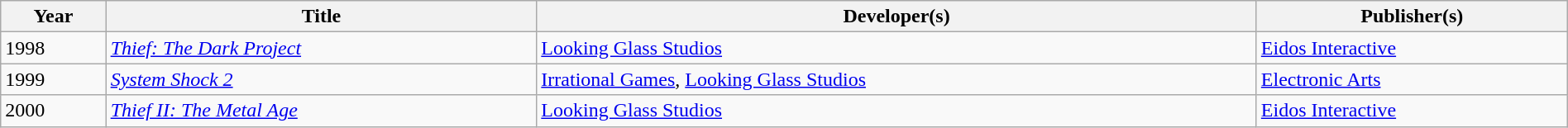<table class="wikitable sortable" width="100%">
<tr>
<th>Year</th>
<th>Title</th>
<th>Developer(s)</th>
<th>Publisher(s)</th>
</tr>
<tr>
<td>1998</td>
<td><em><a href='#'>Thief: The Dark Project</a></em></td>
<td><a href='#'>Looking Glass Studios</a></td>
<td><a href='#'>Eidos Interactive</a></td>
</tr>
<tr>
<td>1999</td>
<td><em><a href='#'>System Shock 2</a></em></td>
<td><a href='#'>Irrational Games</a>, <a href='#'>Looking Glass Studios</a></td>
<td><a href='#'>Electronic Arts</a></td>
</tr>
<tr>
<td>2000</td>
<td><em><a href='#'>Thief II: The Metal Age</a></em></td>
<td><a href='#'>Looking Glass Studios</a></td>
<td><a href='#'>Eidos Interactive</a></td>
</tr>
</table>
